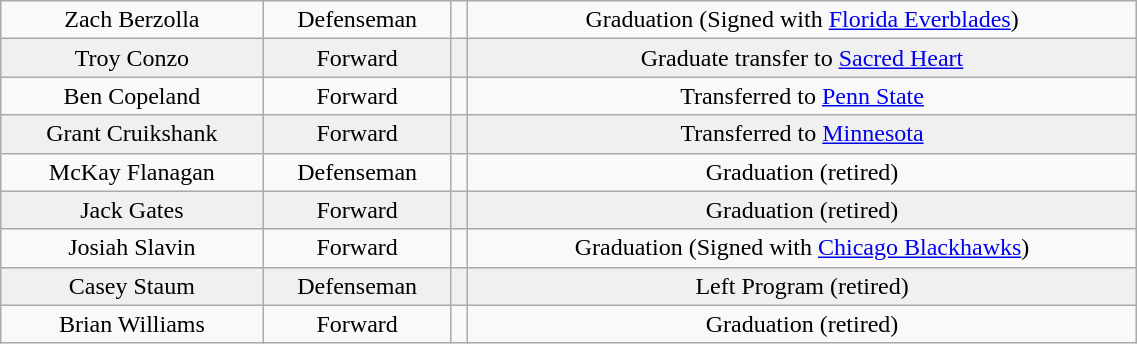<table class="wikitable" width="60%">
<tr align="center" bgcolor="">
<td>Zach Berzolla</td>
<td>Defenseman</td>
<td></td>
<td>Graduation (Signed with <a href='#'>Florida Everblades</a>)</td>
</tr>
<tr align="center" bgcolor="f0f0f0">
<td>Troy Conzo</td>
<td>Forward</td>
<td></td>
<td>Graduate transfer to <a href='#'>Sacred Heart</a></td>
</tr>
<tr align="center" bgcolor="">
<td>Ben Copeland</td>
<td>Forward</td>
<td></td>
<td>Transferred to <a href='#'>Penn State</a></td>
</tr>
<tr align="center" bgcolor="f0f0f0">
<td>Grant Cruikshank</td>
<td>Forward</td>
<td></td>
<td>Transferred to <a href='#'>Minnesota</a></td>
</tr>
<tr align="center" bgcolor="">
<td>McKay Flanagan</td>
<td>Defenseman</td>
<td></td>
<td>Graduation (retired)</td>
</tr>
<tr align="center" bgcolor="f0f0f0">
<td>Jack Gates</td>
<td>Forward</td>
<td></td>
<td>Graduation (retired)</td>
</tr>
<tr align="center" bgcolor="">
<td>Josiah Slavin</td>
<td>Forward</td>
<td></td>
<td>Graduation (Signed with <a href='#'>Chicago Blackhawks</a>)</td>
</tr>
<tr align="center" bgcolor="f0f0f0">
<td>Casey Staum</td>
<td>Defenseman</td>
<td></td>
<td>Left Program (retired)</td>
</tr>
<tr align="center" bgcolor="">
<td>Brian Williams</td>
<td>Forward</td>
<td></td>
<td>Graduation (retired)</td>
</tr>
</table>
